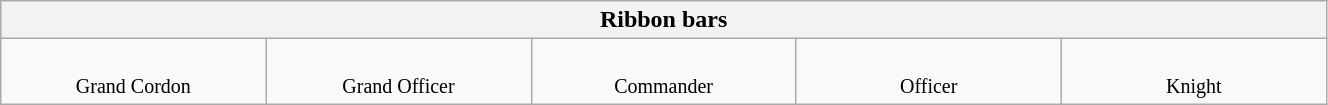<table align=center class=wikitable width=70%>
<tr>
<th colspan=5>Ribbon bars</th>
</tr>
<tr>
<td width=20% valign=center align=center><br><small>Grand Cordon</small></td>
<td width=20% valign=center align=center><br><small>Grand Officer</small></td>
<td width=20% valign=center align=center><br><small>Commander</small></td>
<td width=20% valign=center align=center><br><small>Officer</small></td>
<td width=20% valign=center align=center><br><small>Knight</small></td>
</tr>
</table>
